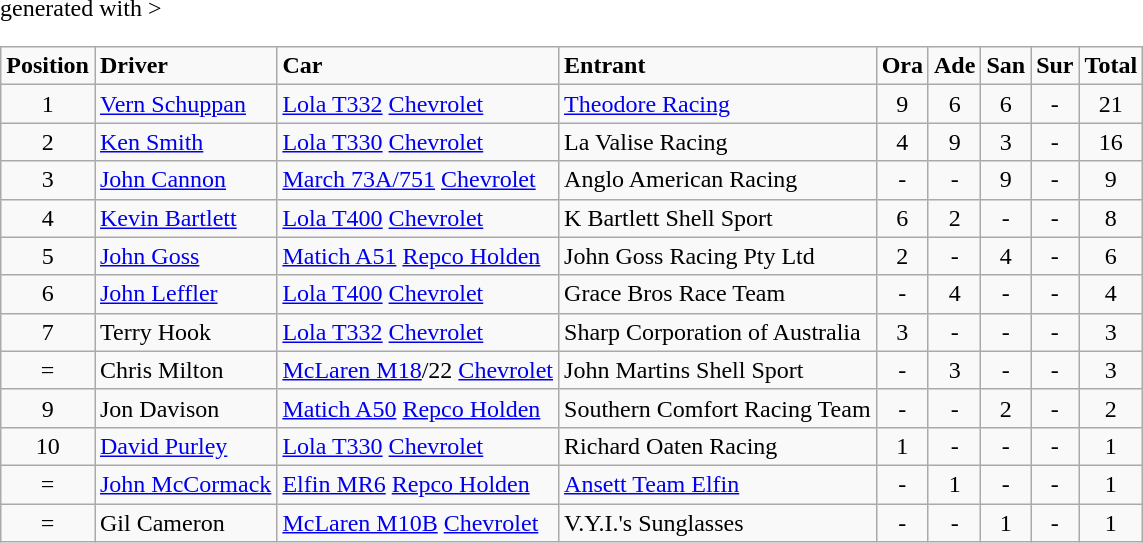<table class="wikitable" <hiddentext>generated with >
<tr style="font-weight:bold">
<td height="14" align="center">Position</td>
<td>Driver</td>
<td>Car</td>
<td>Entrant</td>
<td align="center">Ora</td>
<td align="center">Ade</td>
<td align="center">San</td>
<td align="center">Sur</td>
<td align="center">Total</td>
</tr>
<tr>
<td height="14" align="center">1</td>
<td> <a href='#'>Vern Schuppan</a></td>
<td><a href='#'>Lola T332</a> <a href='#'>Chevrolet</a></td>
<td><a href='#'>Theodore Racing</a></td>
<td align="center">9</td>
<td align="center">6</td>
<td align="center">6</td>
<td align="center">-</td>
<td align="center">21</td>
</tr>
<tr>
<td height="14" align="center">2</td>
<td> <a href='#'>Ken Smith</a></td>
<td><a href='#'>Lola T330</a> <a href='#'>Chevrolet</a></td>
<td>La Valise Racing</td>
<td align="center">4</td>
<td align="center">9</td>
<td align="center">3</td>
<td align="center">-</td>
<td align="center">16</td>
</tr>
<tr>
<td height="14" align="center">3</td>
<td> <a href='#'>John Cannon</a></td>
<td><a href='#'>March 73A/751</a> <a href='#'>Chevrolet</a></td>
<td>Anglo American Racing</td>
<td align="center">-</td>
<td align="center">-</td>
<td align="center">9</td>
<td align="center">-</td>
<td align="center">9</td>
</tr>
<tr>
<td height="14" align="center">4</td>
<td> <a href='#'>Kevin Bartlett</a></td>
<td><a href='#'>Lola T400</a> <a href='#'>Chevrolet</a></td>
<td>K Bartlett Shell Sport</td>
<td align="center">6</td>
<td align="center">2</td>
<td align="center">-</td>
<td align="center">-</td>
<td align="center">8</td>
</tr>
<tr>
<td height="14" align="center">5</td>
<td> <a href='#'>John Goss</a></td>
<td><a href='#'>Matich A51</a> <a href='#'>Repco Holden</a></td>
<td>John Goss Racing Pty Ltd</td>
<td align="center">2</td>
<td align="center">-</td>
<td align="center">4</td>
<td align="center">-</td>
<td align="center">6</td>
</tr>
<tr>
<td height="14" align="center">6</td>
<td> <a href='#'>John Leffler</a></td>
<td><a href='#'>Lola T400</a> <a href='#'>Chevrolet</a></td>
<td>Grace Bros Race Team</td>
<td align="center">-</td>
<td align="center">4</td>
<td align="center">-</td>
<td align="center">-</td>
<td align="center">4</td>
</tr>
<tr>
<td height="14" align="center">7</td>
<td> Terry Hook</td>
<td><a href='#'>Lola T332</a> <a href='#'>Chevrolet</a></td>
<td>Sharp Corporation of Australia</td>
<td align="center">3</td>
<td align="center">-</td>
<td align="center">-</td>
<td align="center">-</td>
<td align="center">3</td>
</tr>
<tr>
<td height="14" align="center">=</td>
<td> Chris Milton</td>
<td><a href='#'>McLaren M18</a>/22 <a href='#'>Chevrolet</a></td>
<td>John Martins Shell Sport</td>
<td align="center">-</td>
<td align="center">3</td>
<td align="center">-</td>
<td align="center">-</td>
<td align="center">3</td>
</tr>
<tr>
<td height="14" align="center">9</td>
<td> Jon Davison</td>
<td><a href='#'>Matich A50</a> <a href='#'>Repco Holden</a></td>
<td>Southern Comfort Racing Team</td>
<td align="center">-</td>
<td align="center">-</td>
<td align="center">2</td>
<td align="center">-</td>
<td align="center">2</td>
</tr>
<tr>
<td height="14" align="center">10</td>
<td> <a href='#'>David Purley</a></td>
<td><a href='#'>Lola T330</a> <a href='#'>Chevrolet</a></td>
<td>Richard Oaten Racing</td>
<td align="center">1</td>
<td align="center">-</td>
<td align="center">-</td>
<td align="center">-</td>
<td align="center">1</td>
</tr>
<tr>
<td height="14" align="center">=</td>
<td> <a href='#'>John McCormack</a></td>
<td><a href='#'>Elfin MR6</a> <a href='#'>Repco Holden</a></td>
<td><a href='#'>Ansett Team Elfin</a></td>
<td align="center">-</td>
<td align="center">1</td>
<td align="center">-</td>
<td align="center">-</td>
<td align="center">1</td>
</tr>
<tr>
<td height="14" align="center">=</td>
<td> Gil Cameron</td>
<td><a href='#'>McLaren M10B</a> <a href='#'>Chevrolet</a></td>
<td>V.Y.I.'s Sunglasses</td>
<td align="center">-</td>
<td align="center">-</td>
<td align="center">1</td>
<td align="center">-</td>
<td align="center">1</td>
</tr>
</table>
